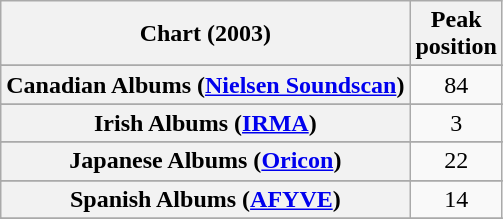<table class="wikitable sortable plainrowheaders" style="text-align:center">
<tr>
<th scope="col">Chart (2003)</th>
<th scope="col">Peak<br>position</th>
</tr>
<tr>
</tr>
<tr>
</tr>
<tr>
</tr>
<tr>
<th scope="row">Canadian Albums (<a href='#'>Nielsen Soundscan</a>)</th>
<td>84</td>
</tr>
<tr>
</tr>
<tr>
</tr>
<tr>
</tr>
<tr>
</tr>
<tr>
</tr>
<tr>
<th scope="row">Irish Albums (<a href='#'>IRMA</a>)</th>
<td>3</td>
</tr>
<tr>
</tr>
<tr>
<th scope="row">Japanese Albums (<a href='#'>Oricon</a>)</th>
<td>22</td>
</tr>
<tr>
</tr>
<tr>
</tr>
<tr>
</tr>
<tr>
</tr>
<tr>
<th scope="row">Spanish Albums (<a href='#'>AFYVE</a>)</th>
<td align="center">14</td>
</tr>
<tr>
</tr>
<tr>
</tr>
<tr>
</tr>
</table>
